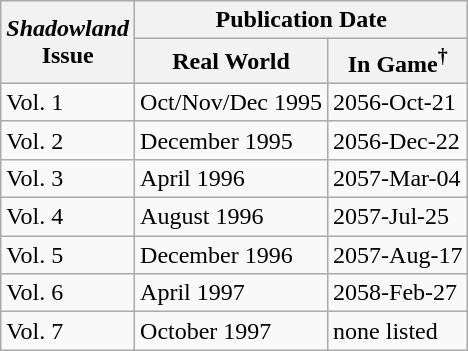<table class="wikitable">
<tr>
<th rowspan="2"><em>Shadowland</em><br>Issue</th>
<th colspan="2">Publication Date</th>
</tr>
<tr>
<th>Real World</th>
<th>In Game<sup>†</sup></th>
</tr>
<tr>
<td>Vol. 1</td>
<td>Oct/Nov/Dec 1995</td>
<td>2056-Oct-21</td>
</tr>
<tr>
<td>Vol. 2</td>
<td>December 1995</td>
<td>2056-Dec-22</td>
</tr>
<tr>
<td>Vol. 3</td>
<td>April 1996</td>
<td>2057-Mar-04</td>
</tr>
<tr>
<td>Vol. 4</td>
<td>August 1996</td>
<td>2057-Jul-25</td>
</tr>
<tr>
<td>Vol. 5</td>
<td>December 1996</td>
<td>2057-Aug-17</td>
</tr>
<tr>
<td>Vol. 6</td>
<td>April 1997</td>
<td>2058-Feb-27</td>
</tr>
<tr>
<td>Vol. 7</td>
<td>October 1997</td>
<td>none listed</td>
</tr>
</table>
